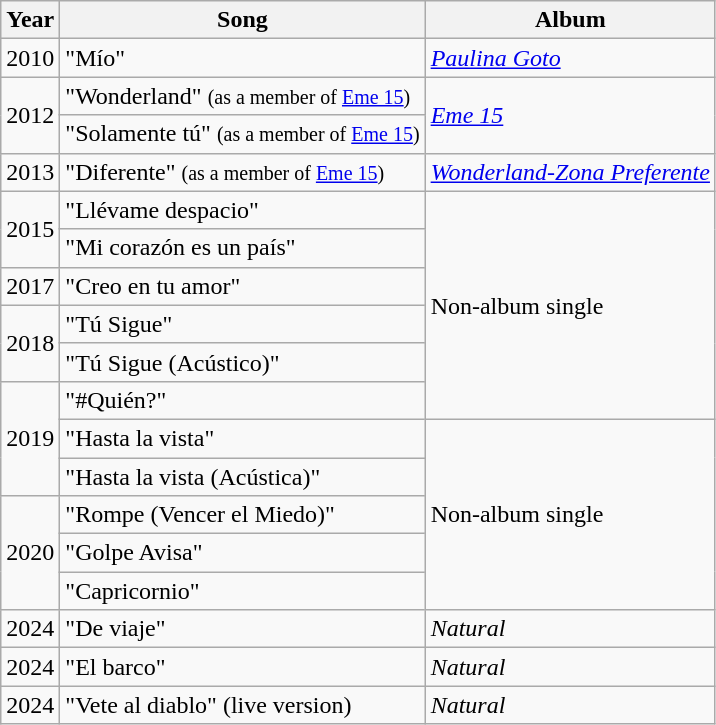<table class="wikitable">
<tr>
<th>Year</th>
<th>Song</th>
<th>Album</th>
</tr>
<tr>
<td>2010</td>
<td>"Mío"</td>
<td><em><a href='#'>Paulina Goto</a></em></td>
</tr>
<tr>
<td rowspan="2">2012</td>
<td>"Wonderland" <small>(as a member of <a href='#'>Eme 15</a>)</small></td>
<td rowspan="2"><em><a href='#'>Eme 15</a></em></td>
</tr>
<tr>
<td>"Solamente tú" <small>(as a member of <a href='#'>Eme 15</a>)</small></td>
</tr>
<tr>
<td>2013</td>
<td>"Diferente" <small>(as a member of <a href='#'>Eme 15</a>)</small></td>
<td><em><a href='#'>Wonderland-Zona Preferente</a></em></td>
</tr>
<tr>
<td rowspan="2">2015</td>
<td>"Llévame despacio"</td>
<td rowspan="6">Non-album single</td>
</tr>
<tr>
<td>"Mi corazón es un país"</td>
</tr>
<tr>
<td>2017</td>
<td>"Creo en tu amor"</td>
</tr>
<tr>
<td rowspan="2">2018</td>
<td>"Tú Sigue"</td>
</tr>
<tr>
<td>"Tú Sigue (Acústico)"</td>
</tr>
<tr>
<td rowspan="3">2019</td>
<td>"#Quién?"</td>
</tr>
<tr>
<td>"Hasta la vista"</td>
<td rowspan="5">Non-album single</td>
</tr>
<tr>
<td>"Hasta la vista (Acústica)"</td>
</tr>
<tr>
<td rowspan="3">2020</td>
<td>"Rompe (Vencer el Miedo)"</td>
</tr>
<tr>
<td>"Golpe Avisa"</td>
</tr>
<tr>
<td>"Capricornio"</td>
</tr>
<tr>
<td>2024</td>
<td>"De viaje"</td>
<td><em>Natural</em></td>
</tr>
<tr>
<td>2024</td>
<td>"El barco"</td>
<td><em>Natural</em></td>
</tr>
<tr>
<td>2024</td>
<td>"Vete al diablo" (live version)</td>
<td><em>Natural</em></td>
</tr>
</table>
